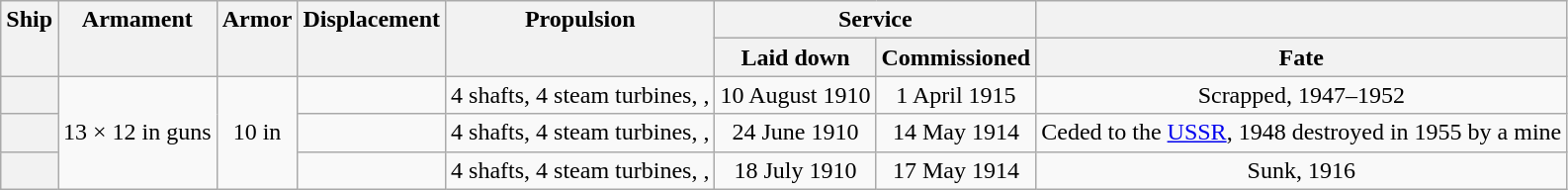<table class="wikitable plainrowheaders" style="text-align: center;">
<tr valign="top">
<th scope="col" rowspan="2">Ship</th>
<th scope="col" rowspan="2">Armament</th>
<th scope="col" rowspan="2">Armor</th>
<th scope="col" rowspan="2">Displacement</th>
<th scope="col" rowspan="2">Propulsion</th>
<th scope="col" colspan="2">Service</th>
<th></th>
</tr>
<tr valign="top">
<th scope="col">Laid down</th>
<th scope="col">Commissioned</th>
<th scope="col">Fate</th>
</tr>
<tr valign="center">
<th scope="row"></th>
<td rowspan="3">13 × 12 in guns</td>
<td rowspan="3">10 in</td>
<td></td>
<td>4 shafts, 4 steam turbines, , </td>
<td>10 August 1910</td>
<td>1 April 1915</td>
<td>Scrapped, 1947–1952</td>
</tr>
<tr valign="center">
<th scope="row"></th>
<td></td>
<td>4 shafts, 4 steam turbines, , </td>
<td>24 June 1910</td>
<td>14 May 1914</td>
<td>Ceded to the <a href='#'>USSR</a>, 1948 destroyed in 1955 by a mine</td>
</tr>
<tr valign="center">
<th scope="row"></th>
<td></td>
<td>4 shafts, 4 steam turbines, , </td>
<td>18 July 1910</td>
<td>17 May 1914</td>
<td>Sunk, 1916</td>
</tr>
</table>
